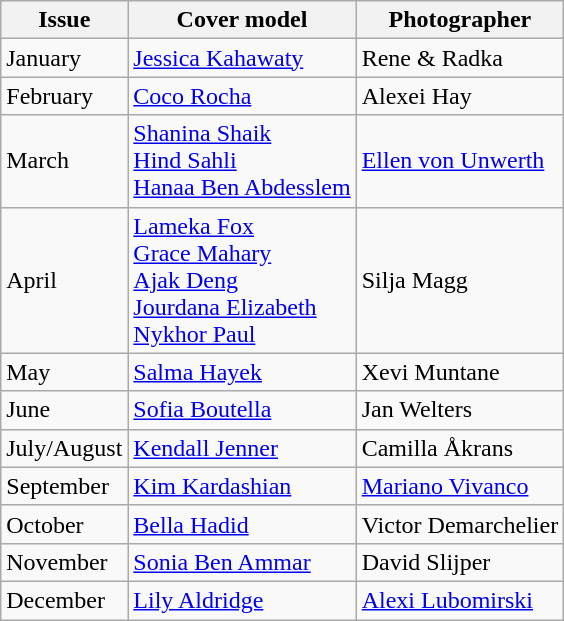<table class="sortable wikitable">
<tr>
<th>Issue</th>
<th>Cover model</th>
<th>Photographer</th>
</tr>
<tr>
<td>January</td>
<td><a href='#'>Jessica Kahawaty</a></td>
<td>Rene & Radka</td>
</tr>
<tr>
<td>February</td>
<td><a href='#'>Coco Rocha</a></td>
<td>Alexei Hay</td>
</tr>
<tr>
<td>March</td>
<td><a href='#'>Shanina Shaik</a><br><a href='#'>Hind Sahli</a><br><a href='#'>Hanaa Ben Abdesslem</a></td>
<td><a href='#'>Ellen von Unwerth</a></td>
</tr>
<tr>
<td>April</td>
<td><a href='#'>Lameka Fox</a><br><a href='#'>Grace Mahary</a><br><a href='#'>Ajak Deng</a><br><a href='#'>Jourdana Elizabeth</a><br><a href='#'>Nykhor Paul</a></td>
<td>Silja Magg</td>
</tr>
<tr>
<td>May</td>
<td><a href='#'>Salma Hayek</a></td>
<td>Xevi Muntane</td>
</tr>
<tr>
<td>June</td>
<td><a href='#'>Sofia Boutella</a></td>
<td>Jan Welters</td>
</tr>
<tr>
<td>July/August</td>
<td><a href='#'>Kendall Jenner</a></td>
<td>Camilla Åkrans</td>
</tr>
<tr>
<td>September</td>
<td><a href='#'>Kim Kardashian</a></td>
<td><a href='#'>Mariano Vivanco</a></td>
</tr>
<tr>
<td>October</td>
<td><a href='#'>Bella Hadid</a></td>
<td>Victor Demarchelier</td>
</tr>
<tr>
<td>November</td>
<td><a href='#'>Sonia Ben Ammar</a></td>
<td>David Slijper</td>
</tr>
<tr>
<td>December</td>
<td><a href='#'>Lily Aldridge</a></td>
<td><a href='#'>Alexi Lubomirski</a></td>
</tr>
</table>
